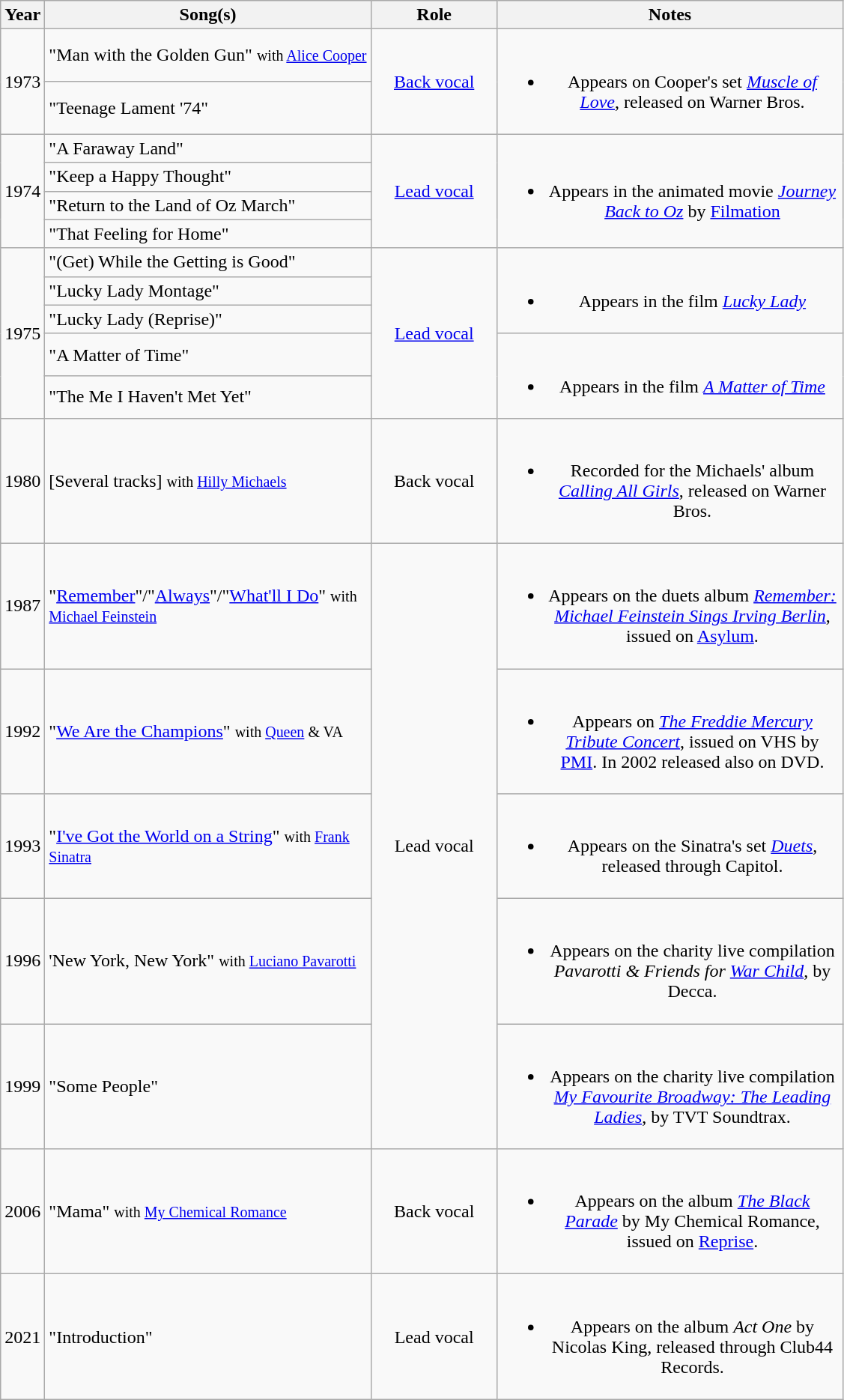<table class="wikitable" style="text-align:center;">
<tr>
<th style="width:30px;">Year</th>
<th style="width:283px;">Song(s)</th>
<th style="width:105px;">Role</th>
<th style="width:300px;">Notes</th>
</tr>
<tr>
<td rowspan="2">1973</td>
<td align="left">"Man with the Golden Gun" <small>with <a href='#'>Alice Cooper</a></small></td>
<td rowspan="2"><a href='#'>Back vocal</a></td>
<td rowspan="2"><br><ul><li>Appears on Cooper's set <em><a href='#'>Muscle of Love</a></em>, released on Warner Bros.</li></ul></td>
</tr>
<tr>
<td align="left">"Teenage Lament '74"</td>
</tr>
<tr>
<td rowspan="4">1974</td>
<td align="left">"A Faraway Land"</td>
<td rowspan="4"><a href='#'>Lead vocal</a></td>
<td rowspan="4"><br><ul><li>Appears in the animated movie <em><a href='#'>Journey Back to Oz</a></em> by <a href='#'>Filmation</a></li></ul></td>
</tr>
<tr>
<td align="left">"Keep a Happy Thought"</td>
</tr>
<tr>
<td align="left">"Return to the Land of Oz March"</td>
</tr>
<tr>
<td align="left">"That Feeling for Home"</td>
</tr>
<tr>
<td rowspan="5">1975</td>
<td align="left">"(Get) While the Getting is Good"</td>
<td rowspan="5"><a href='#'>Lead vocal</a></td>
<td rowspan="3"><br><ul><li>Appears in the film <em><a href='#'>Lucky Lady</a></em></li></ul></td>
</tr>
<tr>
<td align="left">"Lucky Lady Montage"</td>
</tr>
<tr>
<td align="left">"Lucky Lady (Reprise)"</td>
</tr>
<tr>
<td align="left">"A Matter of Time"</td>
<td rowspan="2"><br><ul><li>Appears in the film <em><a href='#'>A Matter of Time</a></em></li></ul></td>
</tr>
<tr>
<td align="left">"The Me I Haven't Met Yet"</td>
</tr>
<tr>
<td>1980</td>
<td align="left">[Several tracks] <small>with <a href='#'>Hilly Michaels</a></small></td>
<td>Back vocal</td>
<td><br><ul><li>Recorded for the Michaels' album <em><a href='#'>Calling All Girls</a></em>, released on Warner Bros.</li></ul></td>
</tr>
<tr>
<td>1987</td>
<td align="left">"<a href='#'>Remember</a>"/"<a href='#'>Always</a>"/"<a href='#'>What'll I Do</a>" <small>with <a href='#'>Michael Feinstein</a></small></td>
<td rowspan="5">Lead vocal</td>
<td><br><ul><li>Appears on the duets album <em><a href='#'>Remember: Michael Feinstein Sings Irving Berlin</a></em>, issued on <a href='#'>Asylum</a>.</li></ul></td>
</tr>
<tr>
<td>1992</td>
<td align="left">"<a href='#'>We Are the Champions</a>" <small>with <a href='#'>Queen</a> & VA</small></td>
<td><br><ul><li>Appears on <em><a href='#'>The Freddie Mercury Tribute Concert</a></em>, issued on VHS by <a href='#'>PMI</a>. In 2002 released also on DVD.</li></ul></td>
</tr>
<tr>
<td>1993</td>
<td align="left">"<a href='#'>I've Got the World on a String</a>" <small>with <a href='#'>Frank Sinatra</a></small></td>
<td><br><ul><li>Appears on the Sinatra's set <em><a href='#'>Duets</a></em>, released through Capitol.</li></ul></td>
</tr>
<tr>
<td>1996</td>
<td align="left">'New York, New York" <small>with <a href='#'>Luciano Pavarotti</a></small></td>
<td><br><ul><li>Appears on the charity live compilation <em>Pavarotti & Friends for <a href='#'>War Child</a></em>, by Decca.</li></ul></td>
</tr>
<tr>
<td>1999</td>
<td align="left">"Some People"</td>
<td><br><ul><li>Appears on the charity live compilation <em><a href='#'>My Favourite Broadway: The Leading Ladies</a></em>, by TVT Soundtrax.</li></ul></td>
</tr>
<tr>
<td>2006</td>
<td align="left">"Mama" <small>with <a href='#'>My Chemical Romance</a></small></td>
<td>Back vocal</td>
<td><br><ul><li>Appears on the album <em><a href='#'>The Black Parade</a></em> by My Chemical Romance, issued on <a href='#'>Reprise</a>.</li></ul></td>
</tr>
<tr>
<td>2021</td>
<td align="left">"Introduction"</td>
<td>Lead vocal</td>
<td><br><ul><li>Appears on the album <em>Act One</em> by Nicolas King, released through Club44 Records.</li></ul></td>
</tr>
</table>
